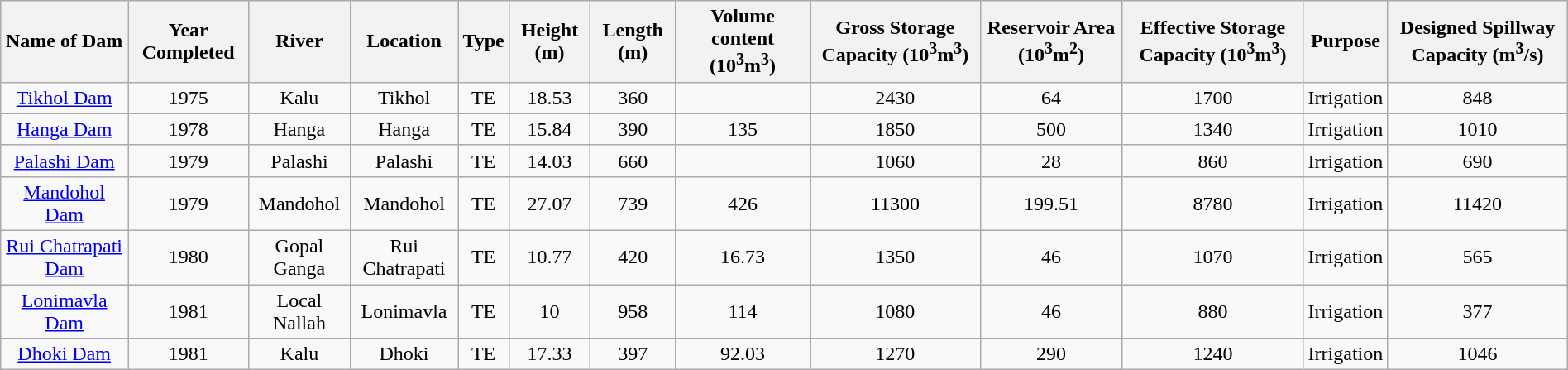<table class="wikitable sortable" style="text-align:center" border=1 width=100%>
<tr>
<th>Name of Dam</th>
<th>Year Completed</th>
<th>River</th>
<th>Location</th>
<th>Type</th>
<th>Height (m)</th>
<th>Length (m)</th>
<th>Volume content (10<sup>3</sup>m<sup>3</sup>)</th>
<th>Gross Storage Capacity (10<sup>3</sup>m<sup>3</sup>)</th>
<th>Reservoir Area (10<sup>3</sup>m<sup>2</sup>)</th>
<th>Effective Storage Capacity (10<sup>3</sup>m<sup>3</sup>)</th>
<th>Purpose</th>
<th>Designed Spillway Capacity (m<sup>3</sup>/s)</th>
</tr>
<tr>
<td><a href='#'>Tikhol Dam</a></td>
<td>1975</td>
<td>Kalu</td>
<td>Tikhol</td>
<td>TE</td>
<td>18.53</td>
<td>360</td>
<td></td>
<td>2430</td>
<td>64</td>
<td>1700</td>
<td>Irrigation</td>
<td>848</td>
</tr>
<tr>
<td><a href='#'>Hanga Dam</a></td>
<td>1978</td>
<td>Hanga</td>
<td>Hanga</td>
<td>TE</td>
<td>15.84</td>
<td>390</td>
<td>135</td>
<td>1850</td>
<td>500</td>
<td>1340</td>
<td>Irrigation</td>
<td>1010</td>
</tr>
<tr>
<td><a href='#'>Palashi Dam</a></td>
<td>1979</td>
<td>Palashi</td>
<td>Palashi</td>
<td>TE</td>
<td>14.03</td>
<td>660</td>
<td></td>
<td>1060</td>
<td>28</td>
<td>860</td>
<td>Irrigation</td>
<td>690</td>
</tr>
<tr>
<td><a href='#'>Mandohol Dam</a></td>
<td>1979</td>
<td>Mandohol</td>
<td>Mandohol</td>
<td>TE</td>
<td>27.07</td>
<td>739</td>
<td>426</td>
<td>11300</td>
<td>199.51</td>
<td>8780</td>
<td>Irrigation</td>
<td>11420</td>
</tr>
<tr>
<td><a href='#'>Rui Chatrapati Dam</a></td>
<td>1980</td>
<td>Gopal Ganga</td>
<td>Rui Chatrapati</td>
<td>TE</td>
<td>10.77</td>
<td>420</td>
<td>16.73</td>
<td>1350</td>
<td>46</td>
<td>1070</td>
<td>Irrigation</td>
<td>565</td>
</tr>
<tr>
<td><a href='#'>Lonimavla Dam</a></td>
<td>1981</td>
<td>Local Nallah</td>
<td>Lonimavla</td>
<td>TE</td>
<td>10</td>
<td>958</td>
<td>114</td>
<td>1080</td>
<td>46</td>
<td>880</td>
<td>Irrigation</td>
<td>377</td>
</tr>
<tr>
<td><a href='#'>Dhoki Dam</a></td>
<td>1981</td>
<td>Kalu</td>
<td>Dhoki</td>
<td>TE</td>
<td>17.33</td>
<td>397</td>
<td>92.03</td>
<td>1270</td>
<td>290</td>
<td>1240</td>
<td>Irrigation</td>
<td>1046</td>
</tr>
</table>
